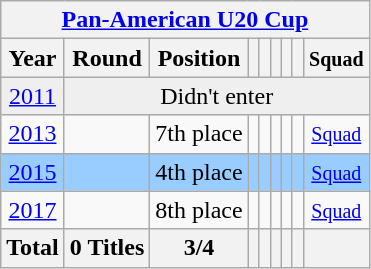<table class="wikitable" style="text-align: center;">
<tr>
<th colspan=9><a href='#'>Pan-American U20 Cup</a></th>
</tr>
<tr>
<th>Year</th>
<th>Round</th>
<th>Position</th>
<th></th>
<th></th>
<th></th>
<th></th>
<th></th>
<th><small>Squad</small></th>
</tr>
<tr bgcolor="efefef">
<td> <a href='#'>2011</a></td>
<td colspan=9>Didn't enter</td>
</tr>
<tr>
<td> <a href='#'>2013</a></td>
<td></td>
<td>7th place</td>
<td></td>
<td></td>
<td></td>
<td></td>
<td></td>
<td><small><a href='#'>Squad</a></small></td>
</tr>
<tr bgcolor=9acdff>
<td> <a href='#'>2015</a></td>
<td></td>
<td>4th place</td>
<td></td>
<td></td>
<td></td>
<td></td>
<td></td>
<td><small><a href='#'>Squad</a></small></td>
</tr>
<tr>
<td> <a href='#'>2017</a></td>
<td></td>
<td>8th place</td>
<td></td>
<td></td>
<td></td>
<td></td>
<td></td>
<td><small><a href='#'>Squad</a></small></td>
</tr>
<tr>
<th>Total</th>
<th>0 Titles</th>
<th>3/4</th>
<th></th>
<th></th>
<th></th>
<th></th>
<th></th>
<th></th>
</tr>
</table>
